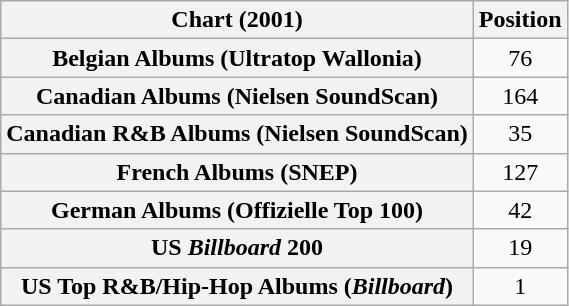<table class="wikitable sortable plainrowheaders" style="text-align:center;">
<tr>
<th scope="col">Chart (2001)</th>
<th scope="col">Position</th>
</tr>
<tr>
<th scope="row">Belgian Albums (Ultratop Wallonia)</th>
<td>76</td>
</tr>
<tr>
<th scope="row">Canadian Albums (Nielsen SoundScan)</th>
<td>164</td>
</tr>
<tr>
<th scope="row">Canadian R&B Albums (Nielsen SoundScan)</th>
<td>35</td>
</tr>
<tr>
<th scope="row">French Albums (SNEP)</th>
<td>127</td>
</tr>
<tr>
<th scope="row">German Albums (Offizielle Top 100)</th>
<td>42</td>
</tr>
<tr>
<th scope="row">US <em>Billboard</em> 200</th>
<td>19</td>
</tr>
<tr>
<th scope="row">US Top R&B/Hip-Hop Albums (<em>Billboard</em>)</th>
<td>1</td>
</tr>
</table>
